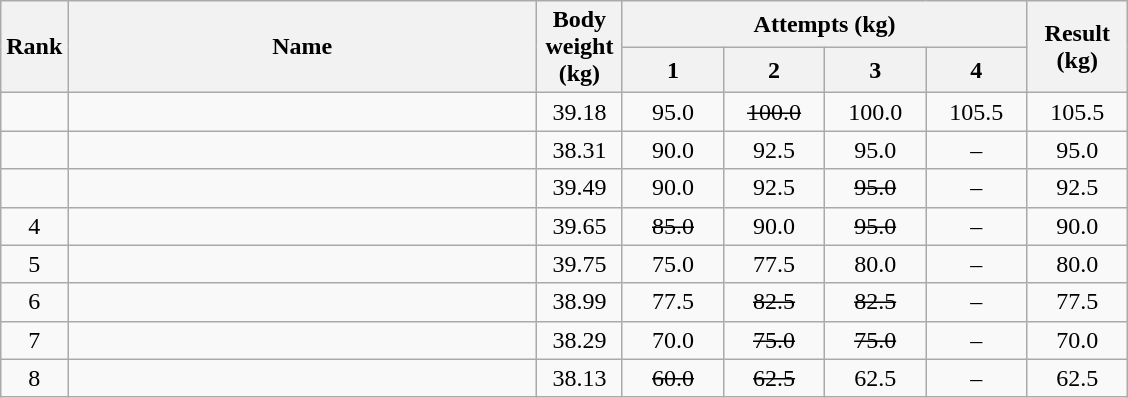<table class="wikitable" style="text-align:center;">
<tr>
<th rowspan=2>Rank</th>
<th rowspan=2 width=305>Name</th>
<th rowspan=2 width=50>Body weight (kg)</th>
<th colspan=4>Attempts (kg)</th>
<th rowspan=2 width=60>Result (kg)</th>
</tr>
<tr>
<th width=60>1</th>
<th width=60>2</th>
<th width=60>3</th>
<th width=60>4</th>
</tr>
<tr>
<td></td>
<td align="left"></td>
<td>39.18</td>
<td>95.0</td>
<td><s>100.0</s></td>
<td>100.0</td>
<td>105.5 </td>
<td>105.5</td>
</tr>
<tr>
<td></td>
<td align="left"></td>
<td>38.31</td>
<td>90.0</td>
<td>92.5</td>
<td>95.0</td>
<td>–</td>
<td>95.0</td>
</tr>
<tr>
<td></td>
<td align="left"></td>
<td>39.49</td>
<td>90.0</td>
<td>92.5</td>
<td><s>95.0</s></td>
<td>–</td>
<td>92.5</td>
</tr>
<tr>
<td>4</td>
<td align="left"></td>
<td>39.65</td>
<td><s>85.0</s></td>
<td>90.0</td>
<td><s>95.0</s></td>
<td>–</td>
<td>90.0</td>
</tr>
<tr>
<td>5</td>
<td align="left"></td>
<td>39.75</td>
<td>75.0</td>
<td>77.5</td>
<td>80.0</td>
<td>–</td>
<td>80.0</td>
</tr>
<tr>
<td>6</td>
<td align="left"></td>
<td>38.99</td>
<td>77.5</td>
<td><s>82.5</s></td>
<td><s>82.5</s></td>
<td>–</td>
<td>77.5</td>
</tr>
<tr>
<td>7</td>
<td align="left"></td>
<td>38.29</td>
<td>70.0</td>
<td><s>75.0</s></td>
<td><s>75.0</s></td>
<td>–</td>
<td>70.0</td>
</tr>
<tr>
<td>8</td>
<td align="left"></td>
<td>38.13</td>
<td><s>60.0</s></td>
<td><s>62.5</s></td>
<td>62.5</td>
<td>–</td>
<td>62.5</td>
</tr>
</table>
